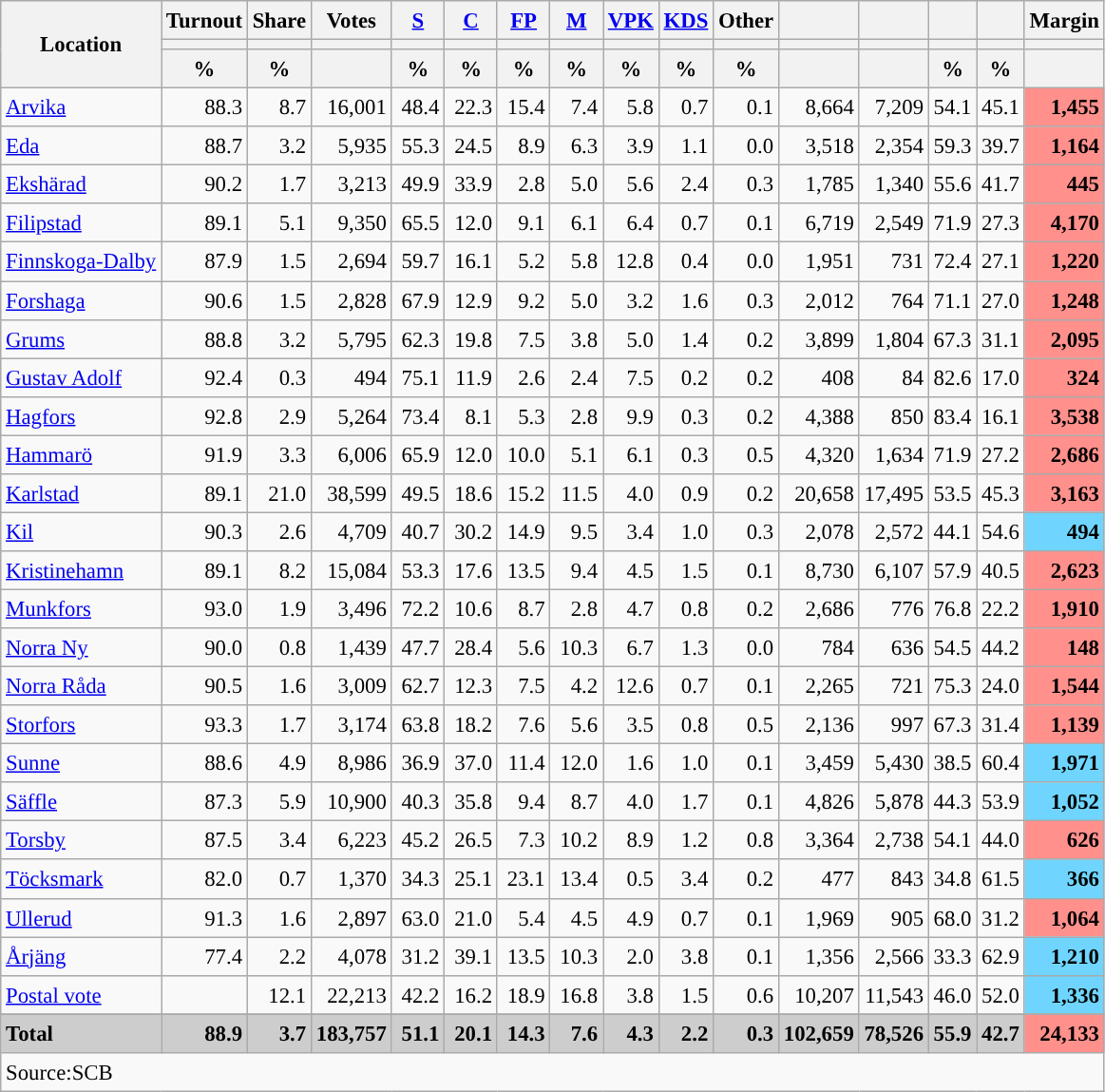<table class="wikitable sortable" style="text-align:right; font-size:95%; line-height:20px;">
<tr>
<th rowspan="3">Location</th>
<th>Turnout</th>
<th>Share</th>
<th>Votes</th>
<th width="30px" class="unsortable"><a href='#'>S</a></th>
<th width="30px" class="unsortable"><a href='#'>C</a></th>
<th width="30px" class="unsortable"><a href='#'>FP</a></th>
<th width="30px" class="unsortable"><a href='#'>M</a></th>
<th width="30px" class="unsortable"><a href='#'>VPK</a></th>
<th width="30px" class="unsortable"><a href='#'>KDS</a></th>
<th width="30px" class="unsortable">Other</th>
<th></th>
<th></th>
<th></th>
<th></th>
<th>Margin</th>
</tr>
<tr>
<th></th>
<th></th>
<th></th>
<th style="background:"></th>
<th style="background:"></th>
<th style="background:"></th>
<th style="background:"></th>
<th style="background:"></th>
<th style="background:"></th>
<th style="background:"></th>
<th style="background:"></th>
<th style="background:"></th>
<th style="background:"></th>
<th style="background:"></th>
<th></th>
</tr>
<tr>
<th data-sort-type="number">%</th>
<th data-sort-type="number">%</th>
<th></th>
<th data-sort-type="number">%</th>
<th data-sort-type="number">%</th>
<th data-sort-type="number">%</th>
<th data-sort-type="number">%</th>
<th data-sort-type="number">%</th>
<th data-sort-type="number">%</th>
<th data-sort-type="number">%</th>
<th data-sort-type="number"></th>
<th data-sort-type="number"></th>
<th data-sort-type="number">%</th>
<th data-sort-type="number">%</th>
<th data-sort-type="number"></th>
</tr>
<tr>
<td align=left><a href='#'>Arvika</a></td>
<td>88.3</td>
<td>8.7</td>
<td>16,001</td>
<td>48.4</td>
<td>22.3</td>
<td>15.4</td>
<td>7.4</td>
<td>5.8</td>
<td>0.7</td>
<td>0.1</td>
<td>8,664</td>
<td>7,209</td>
<td>54.1</td>
<td>45.1</td>
<td bgcolor=#ff908c><strong>1,455</strong></td>
</tr>
<tr>
<td align=left><a href='#'>Eda</a></td>
<td>88.7</td>
<td>3.2</td>
<td>5,935</td>
<td>55.3</td>
<td>24.5</td>
<td>8.9</td>
<td>6.3</td>
<td>3.9</td>
<td>1.1</td>
<td>0.0</td>
<td>3,518</td>
<td>2,354</td>
<td>59.3</td>
<td>39.7</td>
<td bgcolor=#ff908c><strong>1,164</strong></td>
</tr>
<tr>
<td align=left><a href='#'>Ekshärad</a></td>
<td>90.2</td>
<td>1.7</td>
<td>3,213</td>
<td>49.9</td>
<td>33.9</td>
<td>2.8</td>
<td>5.0</td>
<td>5.6</td>
<td>2.4</td>
<td>0.3</td>
<td>1,785</td>
<td>1,340</td>
<td>55.6</td>
<td>41.7</td>
<td bgcolor=#ff908c><strong>445</strong></td>
</tr>
<tr>
<td align=left><a href='#'>Filipstad</a></td>
<td>89.1</td>
<td>5.1</td>
<td>9,350</td>
<td>65.5</td>
<td>12.0</td>
<td>9.1</td>
<td>6.1</td>
<td>6.4</td>
<td>0.7</td>
<td>0.1</td>
<td>6,719</td>
<td>2,549</td>
<td>71.9</td>
<td>27.3</td>
<td bgcolor=#ff908c><strong>4,170</strong></td>
</tr>
<tr>
<td align=left><a href='#'>Finnskoga-Dalby</a></td>
<td>87.9</td>
<td>1.5</td>
<td>2,694</td>
<td>59.7</td>
<td>16.1</td>
<td>5.2</td>
<td>5.8</td>
<td>12.8</td>
<td>0.4</td>
<td>0.0</td>
<td>1,951</td>
<td>731</td>
<td>72.4</td>
<td>27.1</td>
<td bgcolor=#ff908c><strong>1,220</strong></td>
</tr>
<tr>
<td align=left><a href='#'>Forshaga</a></td>
<td>90.6</td>
<td>1.5</td>
<td>2,828</td>
<td>67.9</td>
<td>12.9</td>
<td>9.2</td>
<td>5.0</td>
<td>3.2</td>
<td>1.6</td>
<td>0.3</td>
<td>2,012</td>
<td>764</td>
<td>71.1</td>
<td>27.0</td>
<td bgcolor=#ff908c><strong>1,248</strong></td>
</tr>
<tr>
<td align=left><a href='#'>Grums</a></td>
<td>88.8</td>
<td>3.2</td>
<td>5,795</td>
<td>62.3</td>
<td>19.8</td>
<td>7.5</td>
<td>3.8</td>
<td>5.0</td>
<td>1.4</td>
<td>0.2</td>
<td>3,899</td>
<td>1,804</td>
<td>67.3</td>
<td>31.1</td>
<td bgcolor=#ff908c><strong>2,095</strong></td>
</tr>
<tr>
<td align=left><a href='#'>Gustav Adolf</a></td>
<td>92.4</td>
<td>0.3</td>
<td>494</td>
<td>75.1</td>
<td>11.9</td>
<td>2.6</td>
<td>2.4</td>
<td>7.5</td>
<td>0.2</td>
<td>0.2</td>
<td>408</td>
<td>84</td>
<td>82.6</td>
<td>17.0</td>
<td bgcolor=#ff908c><strong>324</strong></td>
</tr>
<tr>
<td align=left><a href='#'>Hagfors</a></td>
<td>92.8</td>
<td>2.9</td>
<td>5,264</td>
<td>73.4</td>
<td>8.1</td>
<td>5.3</td>
<td>2.8</td>
<td>9.9</td>
<td>0.3</td>
<td>0.2</td>
<td>4,388</td>
<td>850</td>
<td>83.4</td>
<td>16.1</td>
<td bgcolor=#ff908c><strong>3,538</strong></td>
</tr>
<tr>
<td align=left><a href='#'>Hammarö</a></td>
<td>91.9</td>
<td>3.3</td>
<td>6,006</td>
<td>65.9</td>
<td>12.0</td>
<td>10.0</td>
<td>5.1</td>
<td>6.1</td>
<td>0.3</td>
<td>0.5</td>
<td>4,320</td>
<td>1,634</td>
<td>71.9</td>
<td>27.2</td>
<td bgcolor=#ff908c><strong>2,686</strong></td>
</tr>
<tr>
<td align=left><a href='#'>Karlstad</a></td>
<td>89.1</td>
<td>21.0</td>
<td>38,599</td>
<td>49.5</td>
<td>18.6</td>
<td>15.2</td>
<td>11.5</td>
<td>4.0</td>
<td>0.9</td>
<td>0.2</td>
<td>20,658</td>
<td>17,495</td>
<td>53.5</td>
<td>45.3</td>
<td bgcolor=#ff908c><strong>3,163</strong></td>
</tr>
<tr>
<td align=left><a href='#'>Kil</a></td>
<td>90.3</td>
<td>2.6</td>
<td>4,709</td>
<td>40.7</td>
<td>30.2</td>
<td>14.9</td>
<td>9.5</td>
<td>3.4</td>
<td>1.0</td>
<td>0.3</td>
<td>2,078</td>
<td>2,572</td>
<td>44.1</td>
<td>54.6</td>
<td bgcolor=#6fd5fe><strong>494</strong></td>
</tr>
<tr>
<td align=left><a href='#'>Kristinehamn</a></td>
<td>89.1</td>
<td>8.2</td>
<td>15,084</td>
<td>53.3</td>
<td>17.6</td>
<td>13.5</td>
<td>9.4</td>
<td>4.5</td>
<td>1.5</td>
<td>0.1</td>
<td>8,730</td>
<td>6,107</td>
<td>57.9</td>
<td>40.5</td>
<td bgcolor=#ff908c><strong>2,623</strong></td>
</tr>
<tr>
<td align=left><a href='#'>Munkfors</a></td>
<td>93.0</td>
<td>1.9</td>
<td>3,496</td>
<td>72.2</td>
<td>10.6</td>
<td>8.7</td>
<td>2.8</td>
<td>4.7</td>
<td>0.8</td>
<td>0.2</td>
<td>2,686</td>
<td>776</td>
<td>76.8</td>
<td>22.2</td>
<td bgcolor=#ff908c><strong>1,910</strong></td>
</tr>
<tr>
<td align=left><a href='#'>Norra Ny</a></td>
<td>90.0</td>
<td>0.8</td>
<td>1,439</td>
<td>47.7</td>
<td>28.4</td>
<td>5.6</td>
<td>10.3</td>
<td>6.7</td>
<td>1.3</td>
<td>0.0</td>
<td>784</td>
<td>636</td>
<td>54.5</td>
<td>44.2</td>
<td bgcolor=#ff908c><strong>148</strong></td>
</tr>
<tr>
<td align=left><a href='#'>Norra Råda</a></td>
<td>90.5</td>
<td>1.6</td>
<td>3,009</td>
<td>62.7</td>
<td>12.3</td>
<td>7.5</td>
<td>4.2</td>
<td>12.6</td>
<td>0.7</td>
<td>0.1</td>
<td>2,265</td>
<td>721</td>
<td>75.3</td>
<td>24.0</td>
<td bgcolor=#ff908c><strong>1,544</strong></td>
</tr>
<tr>
<td align=left><a href='#'>Storfors</a></td>
<td>93.3</td>
<td>1.7</td>
<td>3,174</td>
<td>63.8</td>
<td>18.2</td>
<td>7.6</td>
<td>5.6</td>
<td>3.5</td>
<td>0.8</td>
<td>0.5</td>
<td>2,136</td>
<td>997</td>
<td>67.3</td>
<td>31.4</td>
<td bgcolor=#ff908c><strong>1,139</strong></td>
</tr>
<tr>
<td align=left><a href='#'>Sunne</a></td>
<td>88.6</td>
<td>4.9</td>
<td>8,986</td>
<td>36.9</td>
<td>37.0</td>
<td>11.4</td>
<td>12.0</td>
<td>1.6</td>
<td>1.0</td>
<td>0.1</td>
<td>3,459</td>
<td>5,430</td>
<td>38.5</td>
<td>60.4</td>
<td bgcolor=#6fd5fe><strong>1,971</strong></td>
</tr>
<tr>
<td align=left><a href='#'>Säffle</a></td>
<td>87.3</td>
<td>5.9</td>
<td>10,900</td>
<td>40.3</td>
<td>35.8</td>
<td>9.4</td>
<td>8.7</td>
<td>4.0</td>
<td>1.7</td>
<td>0.1</td>
<td>4,826</td>
<td>5,878</td>
<td>44.3</td>
<td>53.9</td>
<td bgcolor=#6fd5fe><strong>1,052</strong></td>
</tr>
<tr>
<td align=left><a href='#'>Torsby</a></td>
<td>87.5</td>
<td>3.4</td>
<td>6,223</td>
<td>45.2</td>
<td>26.5</td>
<td>7.3</td>
<td>10.2</td>
<td>8.9</td>
<td>1.2</td>
<td>0.8</td>
<td>3,364</td>
<td>2,738</td>
<td>54.1</td>
<td>44.0</td>
<td bgcolor=#ff908c><strong>626</strong></td>
</tr>
<tr>
<td align=left><a href='#'>Töcksmark</a></td>
<td>82.0</td>
<td>0.7</td>
<td>1,370</td>
<td>34.3</td>
<td>25.1</td>
<td>23.1</td>
<td>13.4</td>
<td>0.5</td>
<td>3.4</td>
<td>0.2</td>
<td>477</td>
<td>843</td>
<td>34.8</td>
<td>61.5</td>
<td bgcolor=#6fd5fe><strong>366</strong></td>
</tr>
<tr>
<td align=left><a href='#'>Ullerud</a></td>
<td>91.3</td>
<td>1.6</td>
<td>2,897</td>
<td>63.0</td>
<td>21.0</td>
<td>5.4</td>
<td>4.5</td>
<td>4.9</td>
<td>0.7</td>
<td>0.1</td>
<td>1,969</td>
<td>905</td>
<td>68.0</td>
<td>31.2</td>
<td bgcolor=#ff908c><strong>1,064</strong></td>
</tr>
<tr>
<td align=left><a href='#'>Årjäng</a></td>
<td>77.4</td>
<td>2.2</td>
<td>4,078</td>
<td>31.2</td>
<td>39.1</td>
<td>13.5</td>
<td>10.3</td>
<td>2.0</td>
<td>3.8</td>
<td>0.1</td>
<td>1,356</td>
<td>2,566</td>
<td>33.3</td>
<td>62.9</td>
<td bgcolor=#6fd5fe><strong>1,210</strong></td>
</tr>
<tr>
<td align=left><a href='#'>Postal vote</a></td>
<td></td>
<td>12.1</td>
<td>22,213</td>
<td>42.2</td>
<td>16.2</td>
<td>18.9</td>
<td>16.8</td>
<td>3.8</td>
<td>1.5</td>
<td>0.6</td>
<td>10,207</td>
<td>11,543</td>
<td>46.0</td>
<td>52.0</td>
<td bgcolor=#6fd5fe><strong>1,336</strong></td>
</tr>
<tr>
</tr>
<tr style="background:#CDCDCD;">
<td align=left><strong>Total</strong></td>
<td><strong>88.9</strong></td>
<td><strong>3.7</strong></td>
<td><strong>183,757</strong></td>
<td><strong>51.1</strong></td>
<td><strong>20.1</strong></td>
<td><strong>14.3</strong></td>
<td><strong>7.6</strong></td>
<td><strong>4.3</strong></td>
<td><strong>2.2</strong></td>
<td><strong>0.3</strong></td>
<td><strong>102,659</strong></td>
<td><strong>78,526</strong></td>
<td><strong>55.9</strong></td>
<td><strong>42.7</strong></td>
<td bgcolor=#ff908c><strong>24,133</strong></td>
</tr>
<tr>
<td align=left colspan=16>Source:SCB </td>
</tr>
</table>
